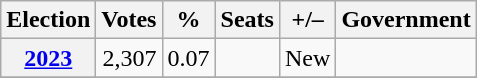<table class=wikitable style="text-align: right;">
<tr>
<th>Election</th>
<th>Votes</th>
<th>%</th>
<th>Seats</th>
<th>+/–</th>
<th>Government</th>
</tr>
<tr>
<th><a href='#'>2023</a></th>
<td>2,307</td>
<td>0.07</td>
<td></td>
<td>New</td>
<td></td>
</tr>
<tr>
</tr>
</table>
